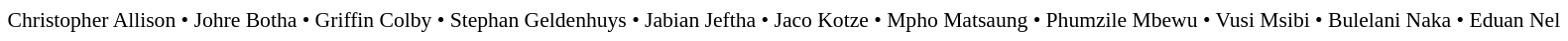<table cellpadding="2" style="border: 1px solid white; font-size:90%;">
<tr>
<td style="text-align:left;">Christopher Allison • Johre Botha • Griffin Colby • Stephan Geldenhuys • Jabian Jeftha • Jaco Kotze • Mpho Matsaung • Phumzile Mbewu • Vusi Msibi • Bulelani Naka • Eduan Nel</td>
</tr>
</table>
